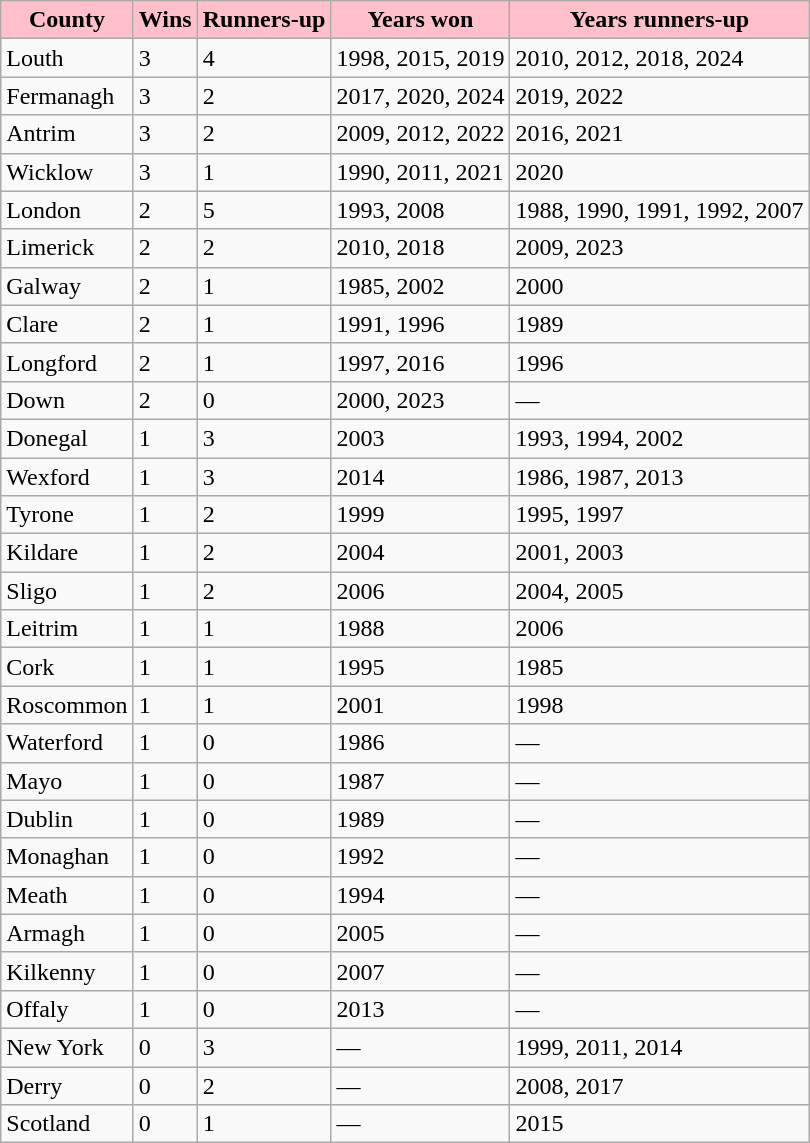<table class="wikitable">
<tr>
<th style="background:pink;"><strong>County</strong></th>
<th style="background:pink;"><strong>Wins</strong></th>
<th style="background:pink;"><strong>Runners-up</strong></th>
<th style="background:pink;"><strong>Years won</strong></th>
<th style="background:pink;"><strong>Years runners-up</strong></th>
</tr>
<tr>
<td>Louth</td>
<td>3</td>
<td>4</td>
<td>1998, 2015, 2019</td>
<td>2010, 2012, 2018, 2024</td>
</tr>
<tr>
<td>Fermanagh</td>
<td>3</td>
<td>2</td>
<td>2017, 2020, 2024</td>
<td>2019, 2022</td>
</tr>
<tr>
<td>Antrim</td>
<td>3</td>
<td>2</td>
<td>2009, 2012, 2022</td>
<td>2016, 2021</td>
</tr>
<tr>
<td>Wicklow</td>
<td>3</td>
<td>1</td>
<td>1990, 2011, 2021</td>
<td>2020</td>
</tr>
<tr>
<td>London</td>
<td>2</td>
<td>5</td>
<td>1993, 2008</td>
<td>1988, 1990, 1991, 1992, 2007</td>
</tr>
<tr>
<td>Limerick</td>
<td>2</td>
<td>2</td>
<td>2010, 2018</td>
<td>2009, 2023</td>
</tr>
<tr>
<td>Galway</td>
<td>2</td>
<td>1</td>
<td>1985, 2002</td>
<td>2000</td>
</tr>
<tr>
<td>Clare</td>
<td>2</td>
<td>1</td>
<td>1991, 1996</td>
<td>1989</td>
</tr>
<tr>
<td>Longford</td>
<td>2</td>
<td>1</td>
<td>1997, 2016</td>
<td>1996</td>
</tr>
<tr>
<td>Down</td>
<td>2</td>
<td>0</td>
<td>2000, 2023</td>
<td>—</td>
</tr>
<tr>
<td>Donegal</td>
<td>1</td>
<td>3</td>
<td>2003</td>
<td>1993, 1994, 2002</td>
</tr>
<tr>
<td>Wexford</td>
<td>1</td>
<td>3</td>
<td>2014</td>
<td>1986, 1987, 2013</td>
</tr>
<tr>
<td>Tyrone</td>
<td>1</td>
<td>2</td>
<td>1999</td>
<td>1995, 1997</td>
</tr>
<tr>
<td>Kildare</td>
<td>1</td>
<td>2</td>
<td>2004</td>
<td>2001, 2003</td>
</tr>
<tr>
<td>Sligo</td>
<td>1</td>
<td>2</td>
<td>2006</td>
<td>2004, 2005</td>
</tr>
<tr>
<td>Leitrim</td>
<td>1</td>
<td>1</td>
<td>1988</td>
<td>2006</td>
</tr>
<tr>
<td>Cork</td>
<td>1</td>
<td>1</td>
<td>1995</td>
<td>1985</td>
</tr>
<tr>
<td>Roscommon</td>
<td>1</td>
<td>1</td>
<td>2001</td>
<td>1998</td>
</tr>
<tr>
<td>Waterford</td>
<td>1</td>
<td>0</td>
<td>1986</td>
<td>—</td>
</tr>
<tr>
<td>Mayo</td>
<td>1</td>
<td>0</td>
<td>1987</td>
<td>—</td>
</tr>
<tr>
<td>Dublin</td>
<td>1</td>
<td>0</td>
<td>1989</td>
<td>—</td>
</tr>
<tr>
<td>Monaghan</td>
<td>1</td>
<td>0</td>
<td>1992</td>
<td>—</td>
</tr>
<tr>
<td>Meath</td>
<td>1</td>
<td>0</td>
<td>1994</td>
<td>—</td>
</tr>
<tr>
<td>Armagh</td>
<td>1</td>
<td>0</td>
<td>2005</td>
<td>—</td>
</tr>
<tr>
<td>Kilkenny</td>
<td>1</td>
<td>0</td>
<td>2007</td>
<td>—</td>
</tr>
<tr>
<td>Offaly</td>
<td>1</td>
<td>0</td>
<td>2013</td>
<td>—</td>
</tr>
<tr>
<td>New York</td>
<td>0</td>
<td>3</td>
<td>—</td>
<td>1999, 2011, 2014</td>
</tr>
<tr>
<td>Derry</td>
<td>0</td>
<td>2</td>
<td>—</td>
<td>2008, 2017</td>
</tr>
<tr>
<td>Scotland</td>
<td>0</td>
<td>1</td>
<td>—</td>
<td>2015</td>
</tr>
</table>
